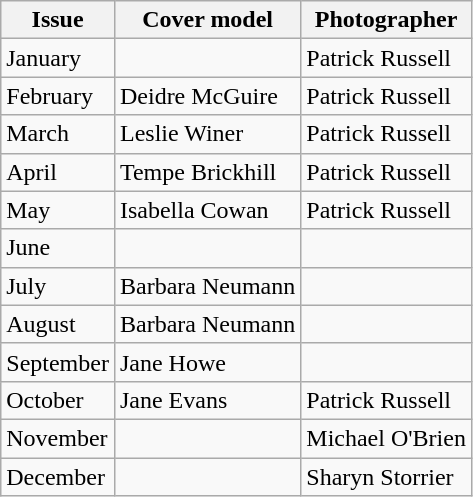<table class="wikitable">
<tr>
<th>Issue</th>
<th>Cover model</th>
<th>Photographer</th>
</tr>
<tr>
<td>January</td>
<td></td>
<td>Patrick Russell</td>
</tr>
<tr>
<td>February</td>
<td>Deidre McGuire</td>
<td>Patrick Russell</td>
</tr>
<tr>
<td>March</td>
<td>Leslie Winer</td>
<td>Patrick Russell</td>
</tr>
<tr>
<td>April</td>
<td>Tempe Brickhill</td>
<td>Patrick Russell</td>
</tr>
<tr>
<td>May</td>
<td>Isabella Cowan</td>
<td>Patrick Russell</td>
</tr>
<tr>
<td>June</td>
<td></td>
<td></td>
</tr>
<tr>
<td>July</td>
<td>Barbara Neumann</td>
<td></td>
</tr>
<tr>
<td>August</td>
<td>Barbara Neumann</td>
<td></td>
</tr>
<tr>
<td>September</td>
<td>Jane Howe</td>
<td></td>
</tr>
<tr>
<td>October</td>
<td>Jane Evans</td>
<td>Patrick Russell</td>
</tr>
<tr>
<td>November</td>
<td></td>
<td>Michael O'Brien</td>
</tr>
<tr>
<td>December</td>
<td></td>
<td>Sharyn Storrier</td>
</tr>
</table>
